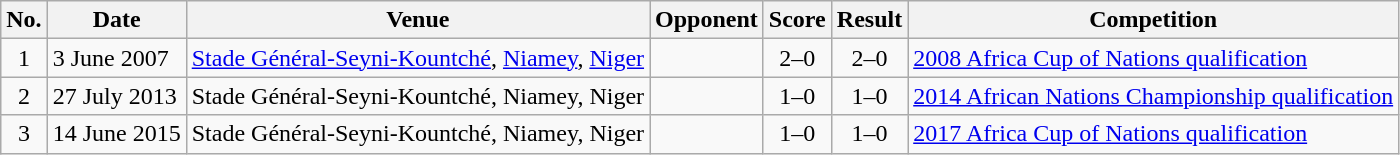<table class="wikitable sortable">
<tr>
<th scope="col">No.</th>
<th scope="col">Date</th>
<th scope="col">Venue</th>
<th scope="col">Opponent</th>
<th scope="col">Score</th>
<th scope="col">Result</th>
<th scope="col">Competition</th>
</tr>
<tr>
<td align=center>1</td>
<td>3 June 2007</td>
<td><a href='#'>Stade Général-Seyni-Kountché</a>, <a href='#'>Niamey</a>, <a href='#'>Niger</a></td>
<td></td>
<td align=center>2–0</td>
<td align=center>2–0</td>
<td><a href='#'>2008 Africa Cup of Nations qualification</a></td>
</tr>
<tr>
<td align=center>2</td>
<td>27 July 2013</td>
<td>Stade Général-Seyni-Kountché, Niamey, Niger</td>
<td></td>
<td align=center>1–0</td>
<td align=center>1–0 </td>
<td><a href='#'>2014 African Nations Championship qualification</a></td>
</tr>
<tr>
<td align=center>3</td>
<td>14 June 2015</td>
<td>Stade Général-Seyni-Kountché, Niamey, Niger</td>
<td></td>
<td align=center>1–0</td>
<td align=center>1–0</td>
<td><a href='#'>2017 Africa Cup of Nations qualification</a></td>
</tr>
</table>
